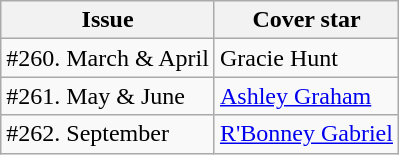<table class="sortable wikitable">
<tr>
<th>Issue</th>
<th>Cover star</th>
</tr>
<tr>
<td>#260. March & April</td>
<td>Gracie Hunt</td>
</tr>
<tr>
<td>#261. May & June</td>
<td><a href='#'>Ashley Graham</a></td>
</tr>
<tr>
<td>#262. September</td>
<td><a href='#'>R'Bonney Gabriel</a></td>
</tr>
</table>
